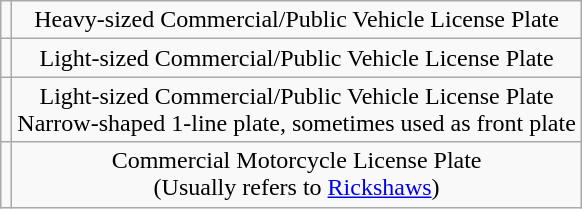<table class=wikitable style="text-align:center;">
<tr>
<td></td>
<td>Heavy-sized Commercial/Public Vehicle License Plate</td>
</tr>
<tr>
<td></td>
<td>Light-sized Commercial/Public Vehicle License Plate</td>
</tr>
<tr>
<td></td>
<td>Light-sized Commercial/Public Vehicle License Plate<br>Narrow-shaped 1-line plate, sometimes used as front plate</td>
</tr>
<tr>
<td></td>
<td>Commercial Motorcycle License Plate<br>(Usually refers to <a href='#'>Rickshaws</a>)</td>
</tr>
</table>
